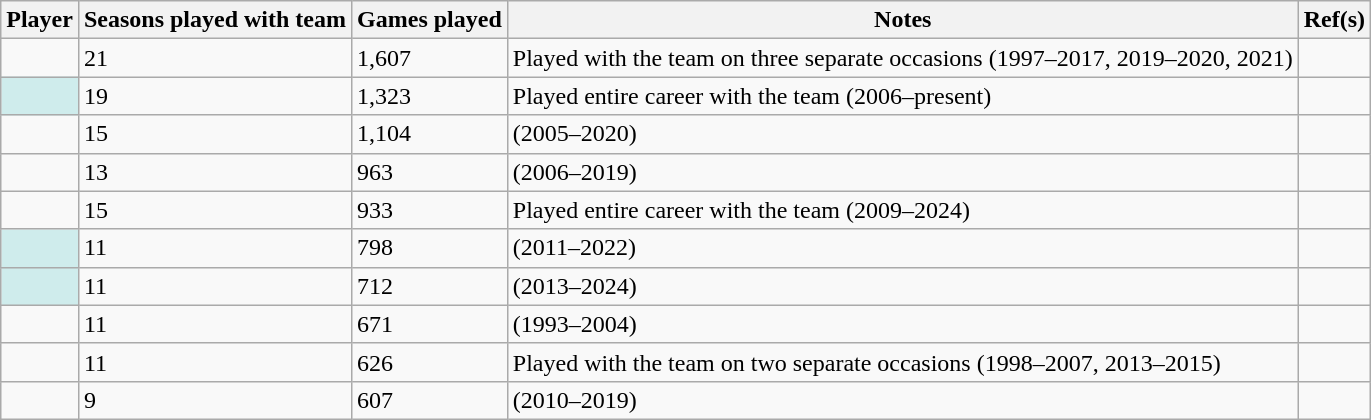<table class="wikitable sortable plainrowheaders">
<tr>
<th scope="col">Player</th>
<th scope="col">Seasons played with team</th>
<th scope="col">Games played</th>
<th scope="col">Notes</th>
<th scope="col" class="unsortable">Ref(s)</th>
</tr>
<tr>
<td></td>
<td>21</td>
<td>1,607</td>
<td>Played with the team on three separate occasions (1997–2017, 2019–2020, 2021)</td>
<td></td>
</tr>
<tr>
<td style="background:#CFECEC"></td>
<td>19</td>
<td>1,323</td>
<td>Played entire career with the team (2006–present)</td>
<td></td>
</tr>
<tr>
<td></td>
<td>15</td>
<td>1,104</td>
<td>(2005–2020)</td>
<td></td>
</tr>
<tr>
<td></td>
<td>13</td>
<td>963</td>
<td>(2006–2019)</td>
<td></td>
</tr>
<tr>
<td></td>
<td>15</td>
<td>933</td>
<td>Played entire career with the team (2009–2024)</td>
<td></td>
</tr>
<tr>
<td style="background:#CFECEC"></td>
<td>11</td>
<td>798</td>
<td>(2011–2022)</td>
<td></td>
</tr>
<tr>
<td style="background:#CFECEC"></td>
<td>11</td>
<td>712</td>
<td>(2013–2024)</td>
<td></td>
</tr>
<tr>
<td></td>
<td>11</td>
<td>671</td>
<td>(1993–2004)</td>
<td></td>
</tr>
<tr>
<td></td>
<td>11</td>
<td>626</td>
<td>Played with the team on two separate occasions (1998–2007, 2013–2015)</td>
<td></td>
</tr>
<tr>
<td></td>
<td>9</td>
<td>607</td>
<td>(2010–2019)</td>
<td></td>
</tr>
</table>
